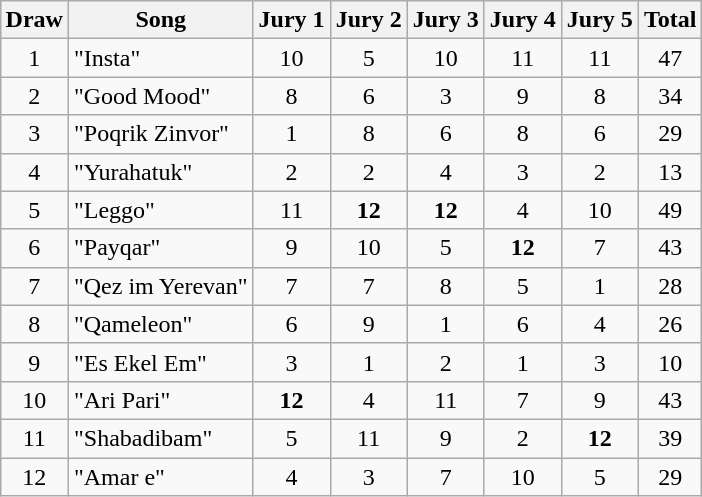<table class="wikitable collapsible" style="margin: 1em auto 1em auto; text-align:center;">
<tr>
<th>Draw</th>
<th>Song</th>
<th>Jury 1</th>
<th>Jury 2</th>
<th>Jury 3</th>
<th>Jury 4</th>
<th>Jury 5</th>
<th>Total</th>
</tr>
<tr>
<td>1</td>
<td align=left>"Insta"</td>
<td>10</td>
<td>5</td>
<td>10</td>
<td>11</td>
<td>11</td>
<td>47</td>
</tr>
<tr>
<td>2</td>
<td align=left>"Good Mood"</td>
<td>8</td>
<td>6</td>
<td>3</td>
<td>9</td>
<td>8</td>
<td>34</td>
</tr>
<tr>
<td>3</td>
<td align=left>"Poqrik Zinvor"</td>
<td>1</td>
<td>8</td>
<td>6</td>
<td>8</td>
<td>6</td>
<td>29</td>
</tr>
<tr>
<td>4</td>
<td align=left>"Yurahatuk"</td>
<td>2</td>
<td>2</td>
<td>4</td>
<td>3</td>
<td>2</td>
<td>13</td>
</tr>
<tr>
<td>5</td>
<td align=left>"Leggo"</td>
<td>11</td>
<td><strong>12</strong></td>
<td><strong>12</strong></td>
<td>4</td>
<td>10</td>
<td>49</td>
</tr>
<tr>
<td>6</td>
<td align=left>"Payqar"</td>
<td>9</td>
<td>10</td>
<td>5</td>
<td><strong>12</strong></td>
<td>7</td>
<td>43</td>
</tr>
<tr>
<td>7</td>
<td align=left>"Qez im Yerevan"</td>
<td>7</td>
<td>7</td>
<td>8</td>
<td>5</td>
<td>1</td>
<td>28</td>
</tr>
<tr>
<td>8</td>
<td align=left>"Qameleon"</td>
<td>6</td>
<td>9</td>
<td>1</td>
<td>6</td>
<td>4</td>
<td>26</td>
</tr>
<tr>
<td>9</td>
<td align=left>"Es Ekel Em"</td>
<td>3</td>
<td>1</td>
<td>2</td>
<td>1</td>
<td>3</td>
<td>10</td>
</tr>
<tr>
<td>10</td>
<td align=left>"Ari Pari"</td>
<td><strong>12</strong></td>
<td>4</td>
<td>11</td>
<td>7</td>
<td>9</td>
<td>43</td>
</tr>
<tr>
<td>11</td>
<td align=left>"Shabadibam"</td>
<td>5</td>
<td>11</td>
<td>9</td>
<td>2</td>
<td><strong>12</strong></td>
<td>39</td>
</tr>
<tr>
<td>12</td>
<td align=left>"Amar e"</td>
<td>4</td>
<td>3</td>
<td>7</td>
<td>10</td>
<td>5</td>
<td>29</td>
</tr>
</table>
